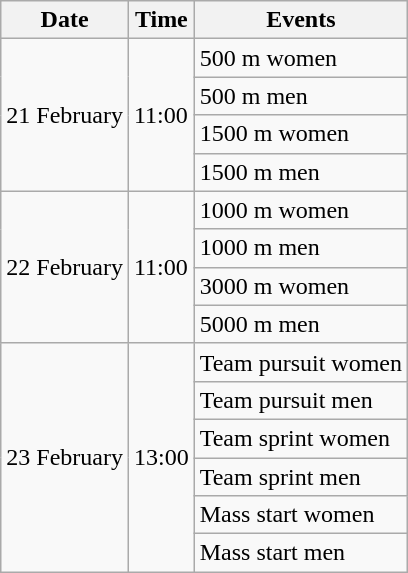<table class="wikitable" border="1">
<tr>
<th>Date</th>
<th>Time</th>
<th>Events</th>
</tr>
<tr>
<td rowspan=4>21 February</td>
<td rowspan=4>11:00</td>
<td>500 m women</td>
</tr>
<tr>
<td>500 m men</td>
</tr>
<tr>
<td>1500 m women</td>
</tr>
<tr>
<td>1500 m men</td>
</tr>
<tr>
<td rowspan=4>22 February</td>
<td rowspan=4>11:00</td>
<td>1000 m women</td>
</tr>
<tr>
<td>1000 m men</td>
</tr>
<tr>
<td>3000 m women</td>
</tr>
<tr>
<td>5000 m men</td>
</tr>
<tr>
<td rowspan=6>23 February</td>
<td rowspan=6>13:00</td>
<td>Team pursuit women</td>
</tr>
<tr>
<td>Team pursuit men</td>
</tr>
<tr>
<td>Team sprint women</td>
</tr>
<tr>
<td>Team sprint men</td>
</tr>
<tr>
<td>Mass start women</td>
</tr>
<tr>
<td>Mass start men</td>
</tr>
</table>
